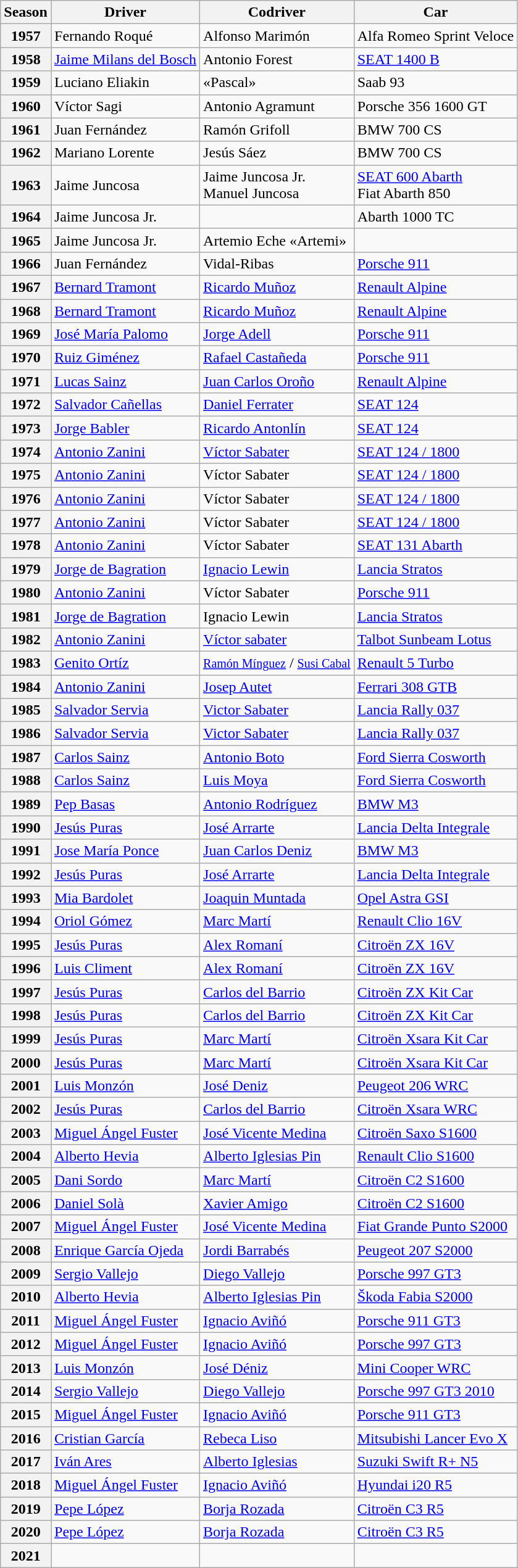<table class="wikitable sortable">
<tr>
<th>Season</th>
<th>Driver</th>
<th>Codriver</th>
<th>Car</th>
</tr>
<tr>
<th>1957</th>
<td> Fernando Roqué</td>
<td> Alfonso Marimón</td>
<td>Alfa Romeo Sprint Veloce</td>
</tr>
<tr>
<th>1958</th>
<td> <a href='#'>Jaime Milans del Bosch</a></td>
<td> Antonio Forest</td>
<td><a href='#'>SEAT 1400 B</a></td>
</tr>
<tr>
<th>1959</th>
<td> Luciano Eliakin</td>
<td> «Pascal»</td>
<td>Saab 93</td>
</tr>
<tr>
<th>1960</th>
<td> Víctor Sagi</td>
<td> Antonio Agramunt</td>
<td>Porsche 356 1600 GT</td>
</tr>
<tr>
<th>1961</th>
<td> Juan Fernández</td>
<td> Ramón Grifoll</td>
<td>BMW 700 CS</td>
</tr>
<tr>
<th>1962</th>
<td> Mariano Lorente</td>
<td> Jesús Sáez</td>
<td>BMW 700 CS</td>
</tr>
<tr>
<th>1963</th>
<td> Jaime Juncosa</td>
<td> Jaime Juncosa Jr.<br>Manuel Juncosa</td>
<td><a href='#'>SEAT 600 Abarth</a><br>Fiat Abarth 850</td>
</tr>
<tr>
<th>1964</th>
<td> Jaime Juncosa Jr.</td>
<td></td>
<td>Abarth 1000 TC</td>
</tr>
<tr>
<th>1965</th>
<td> Jaime Juncosa Jr.</td>
<td> Artemio Eche «Artemi»</td>
<td></td>
</tr>
<tr>
<th>1966</th>
<td> Juan Fernández</td>
<td> Vidal-Ribas</td>
<td><a href='#'>Porsche 911</a></td>
</tr>
<tr>
<th>1967</th>
<td> <a href='#'>Bernard Tramont</a></td>
<td> <a href='#'>Ricardo Muñoz</a></td>
<td><a href='#'>Renault Alpine</a></td>
</tr>
<tr>
<th>1968</th>
<td> <a href='#'>Bernard Tramont</a></td>
<td> <a href='#'>Ricardo Muñoz</a></td>
<td><a href='#'>Renault Alpine</a></td>
</tr>
<tr>
<th>1969</th>
<td> <a href='#'>José María Palomo</a></td>
<td> <a href='#'>Jorge Adell</a></td>
<td><a href='#'>Porsche 911</a></td>
</tr>
<tr>
<th>1970</th>
<td> <a href='#'>Ruiz Giménez</a></td>
<td> <a href='#'>Rafael Castañeda</a></td>
<td><a href='#'>Porsche 911</a></td>
</tr>
<tr>
<th>1971</th>
<td> <a href='#'>Lucas Sainz</a></td>
<td> <a href='#'>Juan Carlos Oroño</a></td>
<td><a href='#'>Renault Alpine</a></td>
</tr>
<tr>
<th>1972</th>
<td> <a href='#'>Salvador Cañellas</a></td>
<td> <a href='#'>Daniel Ferrater</a></td>
<td><a href='#'>SEAT 124</a></td>
</tr>
<tr>
<th>1973</th>
<td> <a href='#'>Jorge Babler</a></td>
<td> <a href='#'>Ricardo Antonlín</a></td>
<td><a href='#'>SEAT 124</a></td>
</tr>
<tr>
<th>1974</th>
<td> <a href='#'>Antonio Zanini</a></td>
<td> <a href='#'>Víctor Sabater</a></td>
<td><a href='#'>SEAT 124 / 1800</a></td>
</tr>
<tr>
<th>1975</th>
<td> <a href='#'>Antonio Zanini</a></td>
<td> Víctor Sabater</td>
<td><a href='#'>SEAT 124 / 1800</a></td>
</tr>
<tr>
<th>1976</th>
<td> <a href='#'>Antonio Zanini</a></td>
<td> Víctor Sabater</td>
<td><a href='#'>SEAT 124 / 1800</a></td>
</tr>
<tr>
<th>1977</th>
<td> <a href='#'>Antonio Zanini</a></td>
<td> Víctor Sabater</td>
<td><a href='#'>SEAT 124 / 1800</a></td>
</tr>
<tr>
<th>1978</th>
<td> <a href='#'>Antonio Zanini</a></td>
<td> Víctor Sabater</td>
<td><a href='#'>SEAT 131 Abarth</a></td>
</tr>
<tr>
<th>1979</th>
<td> <a href='#'>Jorge de Bagration</a></td>
<td> <a href='#'>Ignacio Lewin</a></td>
<td><a href='#'>Lancia Stratos</a></td>
</tr>
<tr>
<th>1980</th>
<td> <a href='#'>Antonio Zanini</a></td>
<td> Víctor Sabater</td>
<td><a href='#'>Porsche 911</a></td>
</tr>
<tr>
<th>1981</th>
<td> <a href='#'>Jorge de Bagration</a></td>
<td> Ignacio Lewin</td>
<td><a href='#'>Lancia Stratos</a></td>
</tr>
<tr>
<th>1982</th>
<td> <a href='#'>Antonio Zanini</a></td>
<td> <a href='#'>Víctor sabater</a></td>
<td><a href='#'>Talbot Sunbeam Lotus</a></td>
</tr>
<tr>
<th>1983</th>
<td> <a href='#'>Genito Ortíz</a></td>
<td> <small><a href='#'>Ramón Mínguez</a></small> / <small><a href='#'>Susi Cabal</a></small></td>
<td><a href='#'>Renault 5 Turbo</a></td>
</tr>
<tr>
<th>1984</th>
<td> <a href='#'>Antonio Zanini</a></td>
<td> <a href='#'>Josep Autet</a></td>
<td><a href='#'>Ferrari 308 GTB</a></td>
</tr>
<tr>
<th>1985</th>
<td> <a href='#'>Salvador Servia</a></td>
<td> <a href='#'>Victor Sabater</a></td>
<td><a href='#'>Lancia Rally 037</a></td>
</tr>
<tr>
<th>1986</th>
<td> <a href='#'>Salvador Servia</a></td>
<td> <a href='#'>Victor Sabater</a></td>
<td><a href='#'>Lancia Rally 037</a></td>
</tr>
<tr>
<th>1987</th>
<td> <a href='#'>Carlos Sainz</a></td>
<td> <a href='#'>Antonio Boto</a></td>
<td><a href='#'>Ford Sierra Cosworth</a></td>
</tr>
<tr>
<th>1988</th>
<td> <a href='#'>Carlos Sainz</a></td>
<td> <a href='#'>Luis Moya</a></td>
<td><a href='#'>Ford Sierra Cosworth</a></td>
</tr>
<tr>
<th>1989</th>
<td> <a href='#'>Pep Basas</a></td>
<td> <a href='#'>Antonio Rodríguez</a></td>
<td><a href='#'>BMW M3</a></td>
</tr>
<tr>
<th>1990</th>
<td> <a href='#'>Jesús Puras</a></td>
<td> <a href='#'>José Arrarte</a></td>
<td><a href='#'>Lancia Delta Integrale</a></td>
</tr>
<tr>
<th>1991</th>
<td> <a href='#'>Jose María Ponce</a></td>
<td> <a href='#'>Juan Carlos Deniz</a></td>
<td><a href='#'>BMW M3</a></td>
</tr>
<tr>
<th>1992</th>
<td> <a href='#'>Jesús Puras</a></td>
<td> <a href='#'>José Arrarte</a></td>
<td><a href='#'>Lancia Delta Integrale</a></td>
</tr>
<tr>
<th>1993</th>
<td> <a href='#'>Mia Bardolet</a></td>
<td> <a href='#'>Joaquin Muntada</a></td>
<td><a href='#'>Opel Astra GSI</a></td>
</tr>
<tr>
<th>1994</th>
<td> <a href='#'>Oriol Gómez</a></td>
<td> <a href='#'>Marc Martí</a></td>
<td><a href='#'>Renault Clio 16V</a></td>
</tr>
<tr>
<th>1995</th>
<td> <a href='#'>Jesús Puras</a></td>
<td> <a href='#'>Alex Romaní</a></td>
<td><a href='#'>Citroën ZX 16V</a></td>
</tr>
<tr>
<th>1996</th>
<td> <a href='#'>Luis Climent</a></td>
<td> <a href='#'>Alex Romaní</a></td>
<td><a href='#'>Citroën ZX 16V</a></td>
</tr>
<tr>
<th>1997</th>
<td> <a href='#'>Jesús Puras</a></td>
<td> <a href='#'>Carlos del Barrio</a></td>
<td><a href='#'>Citroën ZX Kit Car</a></td>
</tr>
<tr>
<th>1998</th>
<td> <a href='#'>Jesús Puras</a></td>
<td> <a href='#'>Carlos del Barrio</a></td>
<td><a href='#'>Citroën ZX Kit Car</a></td>
</tr>
<tr>
<th>1999</th>
<td> <a href='#'>Jesús Puras</a></td>
<td> <a href='#'>Marc Martí</a></td>
<td><a href='#'>Citroën Xsara Kit Car</a></td>
</tr>
<tr>
<th>2000</th>
<td> <a href='#'>Jesús Puras</a></td>
<td> <a href='#'>Marc Martí</a></td>
<td><a href='#'>Citroën Xsara Kit Car</a></td>
</tr>
<tr>
<th>2001</th>
<td> <a href='#'>Luis Monzón</a></td>
<td> <a href='#'>José Deniz</a></td>
<td><a href='#'>Peugeot 206 WRC</a></td>
</tr>
<tr>
<th>2002</th>
<td> <a href='#'>Jesús Puras</a></td>
<td> <a href='#'>Carlos del Barrio</a></td>
<td><a href='#'>Citroën Xsara WRC</a></td>
</tr>
<tr>
<th>2003</th>
<td> <a href='#'>Miguel Ángel Fuster</a></td>
<td> <a href='#'>José Vicente Medina</a></td>
<td><a href='#'>Citroën Saxo S1600</a></td>
</tr>
<tr>
<th>2004</th>
<td> <a href='#'>Alberto Hevia</a></td>
<td> <a href='#'>Alberto Iglesias Pin</a></td>
<td><a href='#'>Renault Clio S1600</a></td>
</tr>
<tr>
<th>2005</th>
<td> <a href='#'>Dani Sordo</a></td>
<td> <a href='#'>Marc Martí</a></td>
<td><a href='#'>Citroën C2 S1600</a></td>
</tr>
<tr>
<th>2006</th>
<td> <a href='#'>Daniel Solà</a></td>
<td> <a href='#'>Xavier Amigo</a></td>
<td><a href='#'>Citroën C2 S1600</a></td>
</tr>
<tr>
<th>2007</th>
<td> <a href='#'>Miguel Ángel Fuster</a></td>
<td> <a href='#'>José Vicente Medina</a></td>
<td><a href='#'>Fiat Grande Punto S2000</a></td>
</tr>
<tr>
<th>2008</th>
<td> <a href='#'>Enrique García Ojeda</a></td>
<td> <a href='#'>Jordi Barrabés</a></td>
<td><a href='#'>Peugeot 207 S2000</a></td>
</tr>
<tr>
<th>2009</th>
<td> <a href='#'>Sergio Vallejo</a></td>
<td> <a href='#'>Diego Vallejo</a></td>
<td><a href='#'>Porsche 997 GT3</a></td>
</tr>
<tr>
<th>2010</th>
<td> <a href='#'>Alberto Hevia</a></td>
<td> <a href='#'>Alberto Iglesias Pin</a></td>
<td><a href='#'>Škoda Fabia S2000</a></td>
</tr>
<tr>
<th>2011</th>
<td> <a href='#'>Miguel Ángel Fuster</a></td>
<td> <a href='#'>Ignacio Aviñó</a></td>
<td><a href='#'>Porsche 911 GT3</a></td>
</tr>
<tr>
<th>2012</th>
<td> <a href='#'>Miguel Ángel Fuster</a></td>
<td> <a href='#'>Ignacio Aviñó</a></td>
<td><a href='#'>Porsche 997 GT3</a></td>
</tr>
<tr>
<th>2013</th>
<td> <a href='#'>Luis Monzón</a></td>
<td> <a href='#'>José Déniz</a></td>
<td><a href='#'>Mini Cooper WRC</a></td>
</tr>
<tr>
<th>2014</th>
<td> <a href='#'>Sergio Vallejo</a></td>
<td> <a href='#'>Diego Vallejo</a></td>
<td><a href='#'>Porsche 997 GT3 2010</a></td>
</tr>
<tr>
<th>2015</th>
<td> <a href='#'>Miguel Ángel Fuster</a></td>
<td> <a href='#'>Ignacio Aviñó</a></td>
<td><a href='#'>Porsche 911 GT3</a></td>
</tr>
<tr>
<th>2016</th>
<td> <a href='#'>Cristian García</a></td>
<td> <a href='#'>Rebeca Liso</a></td>
<td><a href='#'>Mitsubishi Lancer Evo X</a></td>
</tr>
<tr>
<th>2017</th>
<td> <a href='#'>Iván Ares</a></td>
<td> <a href='#'>Alberto Iglesias</a></td>
<td><a href='#'>Suzuki Swift R+ N5</a></td>
</tr>
<tr>
<th>2018</th>
<td> <a href='#'>Miguel Ángel Fuster</a></td>
<td> <a href='#'>Ignacio Aviñó</a></td>
<td><a href='#'>Hyundai i20 R5</a></td>
</tr>
<tr>
<th>2019</th>
<td> <a href='#'>Pepe López</a></td>
<td> <a href='#'>Borja Rozada</a></td>
<td><a href='#'>Citroën C3 R5</a></td>
</tr>
<tr>
<th>2020</th>
<td> <a href='#'>Pepe López</a></td>
<td> <a href='#'>Borja Rozada</a></td>
<td><a href='#'>Citroën C3 R5</a></td>
</tr>
<tr>
<th>2021</th>
<td></td>
<td></td>
<td></td>
</tr>
</table>
